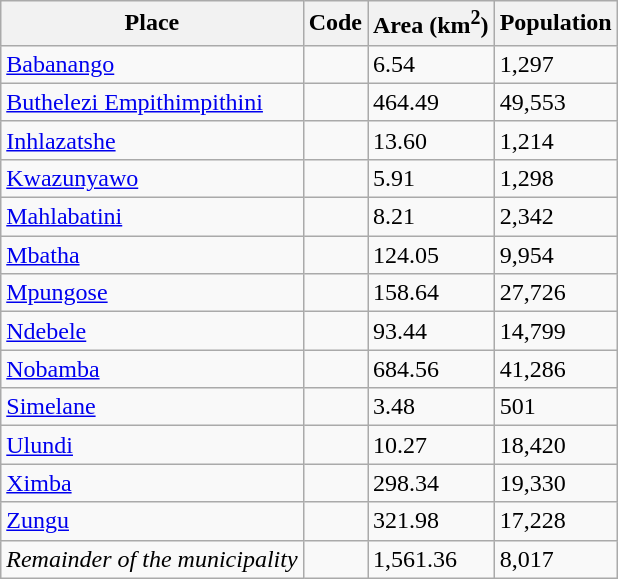<table class="wikitable sortable">
<tr>
<th>Place</th>
<th>Code</th>
<th>Area (km<sup>2</sup>)</th>
<th>Population</th>
</tr>
<tr>
<td><a href='#'>Babanango</a></td>
<td></td>
<td>6.54</td>
<td>1,297</td>
</tr>
<tr>
<td><a href='#'>Buthelezi Empithimpithini</a></td>
<td></td>
<td>464.49</td>
<td>49,553</td>
</tr>
<tr>
<td><a href='#'>Inhlazatshe</a></td>
<td></td>
<td>13.60</td>
<td>1,214</td>
</tr>
<tr>
<td><a href='#'>Kwazunyawo</a></td>
<td></td>
<td>5.91</td>
<td>1,298</td>
</tr>
<tr>
<td><a href='#'>Mahlabatini</a></td>
<td></td>
<td>8.21</td>
<td>2,342</td>
</tr>
<tr>
<td><a href='#'>Mbatha</a></td>
<td></td>
<td>124.05</td>
<td>9,954</td>
</tr>
<tr>
<td><a href='#'>Mpungose</a></td>
<td></td>
<td>158.64</td>
<td>27,726</td>
</tr>
<tr>
<td><a href='#'>Ndebele</a></td>
<td></td>
<td>93.44</td>
<td>14,799</td>
</tr>
<tr>
<td><a href='#'>Nobamba</a></td>
<td></td>
<td>684.56</td>
<td>41,286</td>
</tr>
<tr>
<td><a href='#'>Simelane</a></td>
<td></td>
<td>3.48</td>
<td>501</td>
</tr>
<tr>
<td><a href='#'>Ulundi</a></td>
<td></td>
<td>10.27</td>
<td>18,420</td>
</tr>
<tr>
<td><a href='#'>Ximba</a></td>
<td></td>
<td>298.34</td>
<td>19,330</td>
</tr>
<tr>
<td><a href='#'>Zungu</a></td>
<td></td>
<td>321.98</td>
<td>17,228</td>
</tr>
<tr>
<td><em>Remainder of the municipality</em></td>
<td></td>
<td>1,561.36</td>
<td>8,017</td>
</tr>
</table>
